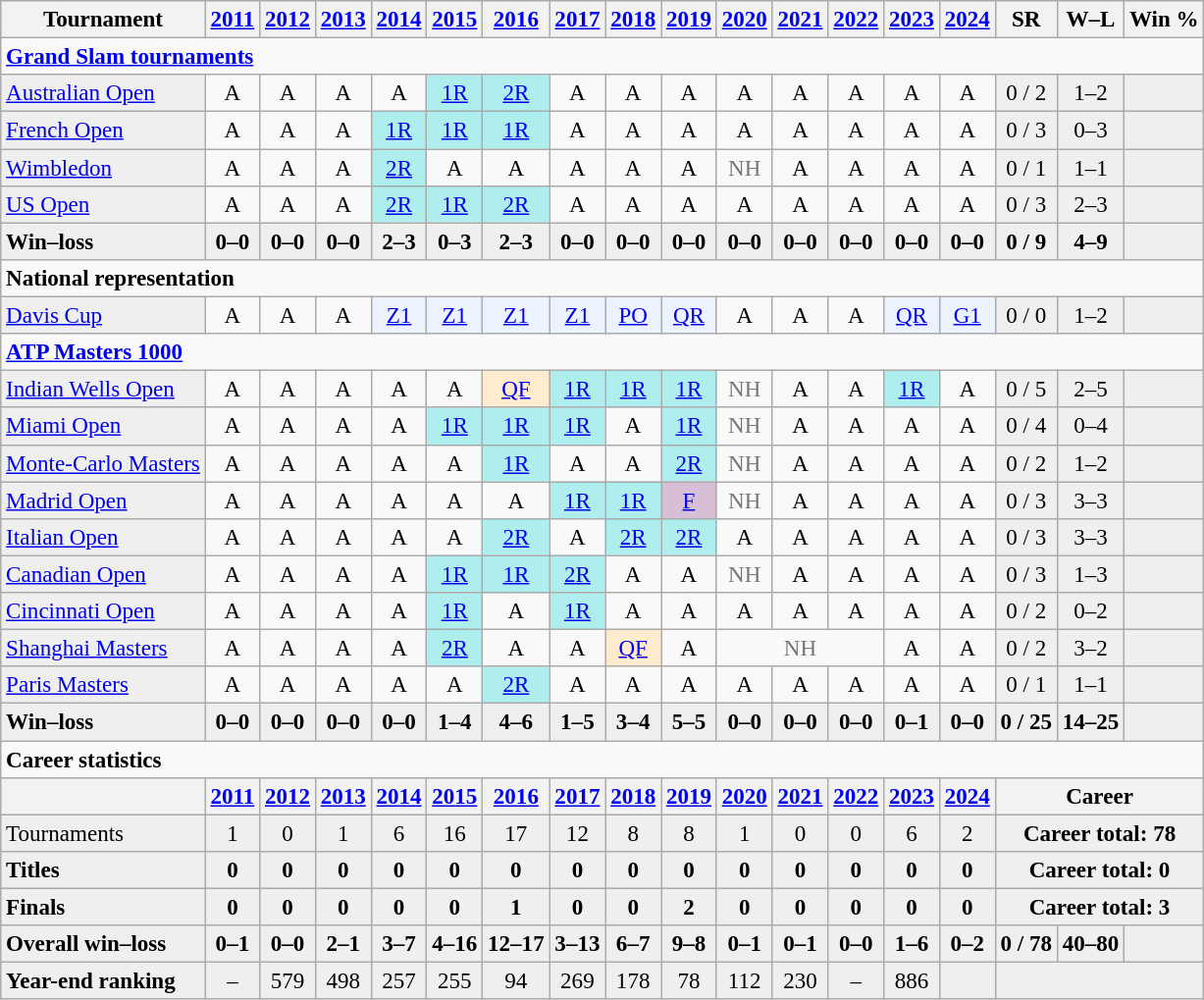<table class="wikitable nowrap" style="text-align:center; font-size:96%">
<tr>
<th>Tournament</th>
<th><a href='#'>2011</a></th>
<th><a href='#'>2012</a></th>
<th><a href='#'>2013</a></th>
<th><a href='#'>2014</a></th>
<th><a href='#'>2015</a></th>
<th><a href='#'>2016</a></th>
<th><a href='#'>2017</a></th>
<th><a href='#'>2018</a></th>
<th><a href='#'>2019</a></th>
<th><a href='#'>2020</a></th>
<th><a href='#'>2021</a></th>
<th><a href='#'>2022</a></th>
<th><a href='#'>2023</a></th>
<th><a href='#'>2024</a></th>
<th>SR</th>
<th>W–L</th>
<th>Win %</th>
</tr>
<tr>
<td colspan="18" align="left"><strong><a href='#'>Grand Slam tournaments</a></strong></td>
</tr>
<tr>
<td bgcolor=efefef align=left><a href='#'>Australian Open</a></td>
<td>A</td>
<td>A</td>
<td>A</td>
<td>A</td>
<td bgcolor=afeeee><a href='#'>1R</a></td>
<td bgcolor=afeeee><a href='#'>2R</a></td>
<td>A</td>
<td>A</td>
<td>A</td>
<td>A</td>
<td>A</td>
<td>A</td>
<td>A</td>
<td>A</td>
<td bgcolor=efefef>0 / 2</td>
<td bgcolor=efefef>1–2</td>
<td bgcolor=efefef></td>
</tr>
<tr>
<td bgcolor=efefef align=left><a href='#'>French Open</a></td>
<td>A</td>
<td>A</td>
<td>A</td>
<td bgcolor=afeeee><a href='#'>1R</a></td>
<td bgcolor=afeeee><a href='#'>1R</a></td>
<td bgcolor=afeeee><a href='#'>1R</a></td>
<td>A</td>
<td>A</td>
<td>A</td>
<td>A</td>
<td>A</td>
<td>A</td>
<td>A</td>
<td>A</td>
<td bgcolor=efefef>0 / 3</td>
<td bgcolor=efefef>0–3</td>
<td bgcolor=efefef></td>
</tr>
<tr>
<td bgcolor=efefef align=left><a href='#'>Wimbledon</a></td>
<td>A</td>
<td>A</td>
<td>A</td>
<td bgcolor=afeeee><a href='#'>2R</a></td>
<td>A</td>
<td>A</td>
<td>A</td>
<td>A</td>
<td>A</td>
<td style=color:#767676>NH</td>
<td>A</td>
<td>A</td>
<td>A</td>
<td>A</td>
<td bgcolor=efefef>0 / 1</td>
<td bgcolor=efefef>1–1</td>
<td bgcolor=efefef></td>
</tr>
<tr>
<td bgcolor=efefef align=left><a href='#'>US Open</a></td>
<td>A</td>
<td>A</td>
<td>A</td>
<td bgcolor=afeeee><a href='#'>2R</a></td>
<td bgcolor=afeeee><a href='#'>1R</a></td>
<td bgcolor=afeeee><a href='#'>2R</a></td>
<td>A</td>
<td>A</td>
<td>A</td>
<td>A</td>
<td>A</td>
<td>A</td>
<td>A</td>
<td>A</td>
<td bgcolor=efefef>0 / 3</td>
<td bgcolor=efefef>2–3</td>
<td bgcolor=efefef></td>
</tr>
<tr style=font-weight:bold;background:#efefef>
<td style=text-align:left>Win–loss</td>
<td>0–0</td>
<td>0–0</td>
<td>0–0</td>
<td>2–3</td>
<td>0–3</td>
<td>2–3</td>
<td>0–0</td>
<td>0–0</td>
<td>0–0</td>
<td>0–0</td>
<td>0–0</td>
<td>0–0</td>
<td>0–0</td>
<td>0–0</td>
<td>0 / 9</td>
<td>4–9</td>
<td></td>
</tr>
<tr>
<td colspan="18" align="left"><strong>National representation</strong></td>
</tr>
<tr>
<td bgcolor=efefef align=left><a href='#'>Davis Cup</a></td>
<td>A</td>
<td>A</td>
<td>A</td>
<td bgcolor=ecf2ff><a href='#'>Z1</a></td>
<td bgcolor=ecf2ff><a href='#'>Z1</a></td>
<td bgcolor=ecf2ff><a href='#'>Z1</a></td>
<td bgcolor=ecf2ff><a href='#'>Z1</a></td>
<td bgcolor=ecf2ff><a href='#'>PO</a></td>
<td bgcolor=ecf2ff><a href='#'>QR</a></td>
<td>A</td>
<td>A</td>
<td>A</td>
<td bgcolor=ecf2ff><a href='#'>QR</a></td>
<td bgcolor=ecf2ff><a href='#'>G1</a></td>
<td bgcolor=efefef>0 / 0</td>
<td bgcolor=efefef>1–2</td>
<td bgcolor=efefef></td>
</tr>
<tr>
<td colspan="18" align="left"><strong><a href='#'>ATP Masters 1000</a></strong></td>
</tr>
<tr>
<td bgcolor=efefef align=left><a href='#'>Indian Wells Open</a></td>
<td>A</td>
<td>A</td>
<td>A</td>
<td>A</td>
<td>A</td>
<td bgcolor=ffebcd><a href='#'>QF</a></td>
<td bgcolor=afeeee><a href='#'>1R</a></td>
<td bgcolor=afeeee><a href='#'>1R</a></td>
<td bgcolor=afeeee><a href='#'>1R</a></td>
<td style="color:#767676">NH</td>
<td>A</td>
<td>A</td>
<td bgcolor=afeeee><a href='#'>1R</a></td>
<td>A</td>
<td bgcolor=efefef>0 / 5</td>
<td bgcolor=efefef>2–5</td>
<td bgcolor=efefef></td>
</tr>
<tr>
<td bgcolor=efefef align=left><a href='#'>Miami Open</a></td>
<td>A</td>
<td>A</td>
<td>A</td>
<td>A</td>
<td bgcolor=afeeee><a href='#'>1R</a></td>
<td bgcolor=afeeee><a href='#'>1R</a></td>
<td bgcolor=afeeee><a href='#'>1R</a></td>
<td>A</td>
<td bgcolor=afeeee><a href='#'>1R</a></td>
<td style="color:#767676">NH</td>
<td>A</td>
<td>A</td>
<td>A</td>
<td>A</td>
<td bgcolor=efefef>0 / 4</td>
<td bgcolor=efefef>0–4</td>
<td bgcolor=efefef></td>
</tr>
<tr>
<td bgcolor=efefef align=left><a href='#'>Monte-Carlo Masters</a></td>
<td>A</td>
<td>A</td>
<td>A</td>
<td>A</td>
<td>A</td>
<td bgcolor=afeeee><a href='#'>1R</a></td>
<td>A</td>
<td>A</td>
<td bgcolor=afeeee><a href='#'>2R</a></td>
<td style="color:#767676">NH</td>
<td>A</td>
<td>A</td>
<td>A</td>
<td>A</td>
<td bgcolor=efefef>0 / 2</td>
<td bgcolor=efefef>1–2</td>
<td bgcolor=efefef></td>
</tr>
<tr>
<td bgcolor=efefef align=left><a href='#'>Madrid Open</a></td>
<td>A</td>
<td>A</td>
<td>A</td>
<td>A</td>
<td>A</td>
<td>A</td>
<td bgcolor=afeeee><a href='#'>1R</a></td>
<td bgcolor=afeeee><a href='#'>1R</a></td>
<td bgcolor=thistle><a href='#'>F</a></td>
<td style="color:#767676">NH</td>
<td>A</td>
<td>A</td>
<td>A</td>
<td>A</td>
<td bgcolor=efefef>0 / 3</td>
<td bgcolor=efefef>3–3</td>
<td bgcolor=efefef></td>
</tr>
<tr>
<td bgcolor=efefef align=left><a href='#'>Italian Open</a></td>
<td>A</td>
<td>A</td>
<td>A</td>
<td>A</td>
<td>A</td>
<td bgcolor=afeeee><a href='#'>2R</a></td>
<td>A</td>
<td bgcolor=afeeee><a href='#'>2R</a></td>
<td bgcolor=afeeee><a href='#'>2R</a></td>
<td>A</td>
<td>A</td>
<td>A</td>
<td>A</td>
<td>A</td>
<td bgcolor=efefef>0 / 3</td>
<td bgcolor=efefef>3–3</td>
<td bgcolor=efefef></td>
</tr>
<tr>
<td bgcolor=efefef align=left><a href='#'>Canadian Open</a></td>
<td>A</td>
<td>A</td>
<td>A</td>
<td>A</td>
<td bgcolor=#afeeee><a href='#'>1R</a></td>
<td bgcolor=#afeeee><a href='#'>1R</a></td>
<td bgcolor=#afeeee><a href='#'>2R</a></td>
<td>A</td>
<td>A</td>
<td style=color:#767676>NH</td>
<td>A</td>
<td>A</td>
<td>A</td>
<td>A</td>
<td bgcolor=efefef>0 / 3</td>
<td bgcolor=efefef>1–3</td>
<td bgcolor=efefef></td>
</tr>
<tr>
<td bgcolor=efefef align=left><a href='#'>Cincinnati Open</a></td>
<td>A</td>
<td>A</td>
<td>A</td>
<td>A</td>
<td bgcolor=#afeeee><a href='#'>1R</a></td>
<td>A</td>
<td bgcolor=#afeeee><a href='#'>1R</a></td>
<td>A</td>
<td>A</td>
<td>A</td>
<td>A</td>
<td>A</td>
<td>A</td>
<td>A</td>
<td bgcolor=efefef>0 / 2</td>
<td bgcolor=efefef>0–2</td>
<td bgcolor=efefef></td>
</tr>
<tr>
<td bgcolor=efefef align=left><a href='#'>Shanghai Masters</a></td>
<td>A</td>
<td>A</td>
<td>A</td>
<td>A</td>
<td bgcolor=#afeeee><a href='#'>2R</a></td>
<td>A</td>
<td>A</td>
<td bgcolor=ffebcd><a href='#'>QF</a></td>
<td>A</td>
<td colspan="3" style="color:#767676">NH</td>
<td>A</td>
<td>A</td>
<td bgcolor=efefef>0 / 2</td>
<td bgcolor=efefef>3–2</td>
<td bgcolor=efefef></td>
</tr>
<tr>
<td bgcolor=efefef align=left><a href='#'>Paris Masters</a></td>
<td>A</td>
<td>A</td>
<td>A</td>
<td>A</td>
<td>A</td>
<td bgcolor=afeeee><a href='#'>2R</a></td>
<td>A</td>
<td>A</td>
<td>A</td>
<td>A</td>
<td>A</td>
<td>A</td>
<td>A</td>
<td>A</td>
<td bgcolor=efefef>0 / 1</td>
<td bgcolor=efefef>1–1</td>
<td bgcolor=efefef></td>
</tr>
<tr style=font-weight:bold;background:#efefef>
<td style=text-align:left>Win–loss</td>
<td>0–0</td>
<td>0–0</td>
<td>0–0</td>
<td>0–0</td>
<td>1–4</td>
<td>4–6</td>
<td>1–5</td>
<td>3–4</td>
<td>5–5</td>
<td>0–0</td>
<td>0–0</td>
<td>0–0</td>
<td>0–1</td>
<td>0–0</td>
<td>0 / 25</td>
<td>14–25</td>
<td></td>
</tr>
<tr>
<td colspan="18" align="left"><strong>Career statistics</strong></td>
</tr>
<tr>
<th></th>
<th><a href='#'>2011</a></th>
<th><a href='#'>2012</a></th>
<th><a href='#'>2013</a></th>
<th><a href='#'>2014</a></th>
<th><a href='#'>2015</a></th>
<th><a href='#'>2016</a></th>
<th><a href='#'>2017</a></th>
<th><a href='#'>2018</a></th>
<th><a href='#'>2019</a></th>
<th><a href='#'>2020</a></th>
<th><a href='#'>2021</a></th>
<th><a href='#'>2022</a></th>
<th><a href='#'>2023</a></th>
<th><a href='#'>2024</a></th>
<th colspan=3>Career</th>
</tr>
<tr bgcolor=efefef>
<td style=text-align:left>Tournaments</td>
<td>1</td>
<td>0</td>
<td>1</td>
<td>6</td>
<td>16</td>
<td>17</td>
<td>12</td>
<td>8</td>
<td>8</td>
<td>1</td>
<td>0</td>
<td>0</td>
<td>6</td>
<td>2</td>
<td colspan="3"><strong>Career total: 78</strong></td>
</tr>
<tr style=font-weight:bold;background:#efefef>
<td style=text-align:left>Titles</td>
<td>0</td>
<td>0</td>
<td>0</td>
<td>0</td>
<td>0</td>
<td>0</td>
<td>0</td>
<td>0</td>
<td>0</td>
<td>0</td>
<td>0</td>
<td>0</td>
<td>0</td>
<td>0</td>
<td colspan="3">Career total: 0</td>
</tr>
<tr style=font-weight:bold;background:#efefef>
<td style=text-align:left>Finals</td>
<td>0</td>
<td>0</td>
<td>0</td>
<td>0</td>
<td>0</td>
<td>1</td>
<td>0</td>
<td>0</td>
<td>2</td>
<td>0</td>
<td>0</td>
<td>0</td>
<td>0</td>
<td>0</td>
<td colspan="3">Career total: 3</td>
</tr>
<tr style=font-weight:bold;background:#efefef>
<td style=text-align:left>Overall win–loss</td>
<td>0–1</td>
<td>0–0</td>
<td>2–1</td>
<td>3–7</td>
<td>4–16</td>
<td>12–17</td>
<td>3–13</td>
<td>6–7</td>
<td>9–8</td>
<td>0–1</td>
<td>0–1</td>
<td>0–0</td>
<td>1–6</td>
<td>0–2</td>
<td>0 / 78</td>
<td>40–80</td>
<td></td>
</tr>
<tr bgcolor=efefef>
<td align=left><strong>Year-end ranking</strong></td>
<td>–</td>
<td>579</td>
<td>498</td>
<td>257</td>
<td>255</td>
<td>94</td>
<td>269</td>
<td>178</td>
<td>78</td>
<td>112</td>
<td>230</td>
<td>–</td>
<td>886</td>
<td></td>
<td colspan="3"></td>
</tr>
</table>
